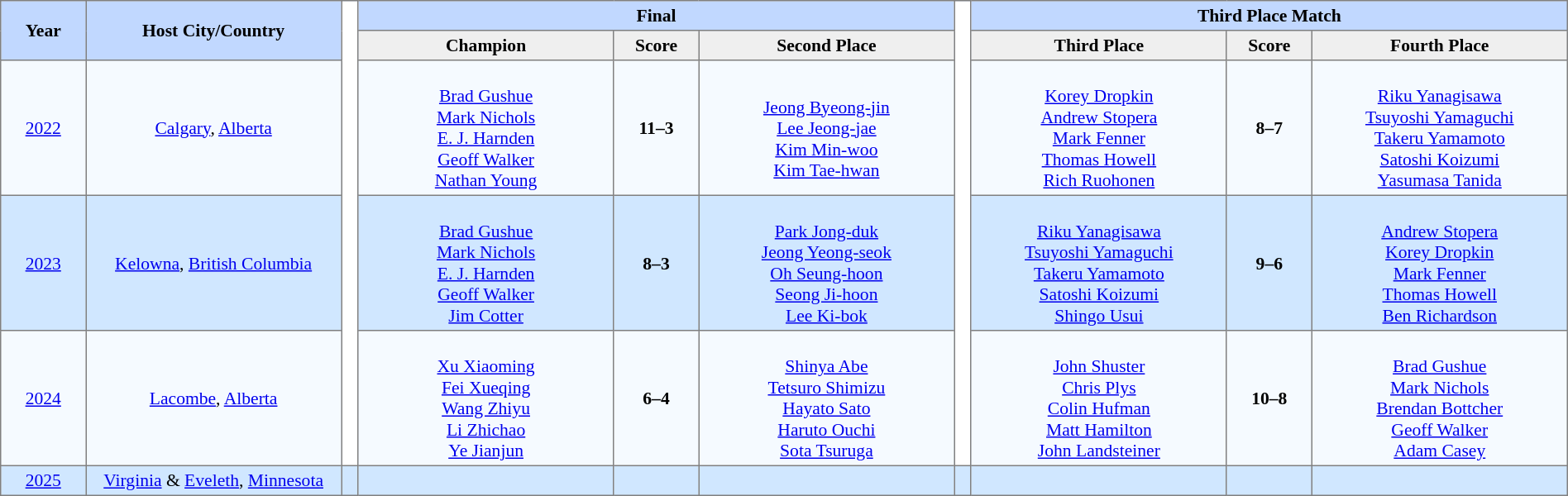<table border=1 style="border-collapse:collapse; font-size:90%;" cellpadding=3 cellspacing=0 width=100%>
<tr bgcolor=#C1D8FF>
<th rowspan=2 width=5%>Year</th>
<th rowspan=2 width=15%>Host City/Country</th>
<th width=1% rowspan=5 bgcolor=ffffff></th>
<th colspan=3>Final</th>
<th width=1% rowspan=5 bgcolor=ffffff></th>
<th colspan=3>Third Place Match</th>
</tr>
<tr bgcolor=#EFEFEF>
<th width=15%>Champion</th>
<th width=5%>Score</th>
<th width=15%>Second Place</th>
<th width=15%>Third Place</th>
<th width=5%>Score</th>
<th width=15%>Fourth Place</th>
</tr>
<tr align=center bgcolor=#F5FAFF>
<td><a href='#'>2022</a></td>
<td><a href='#'>Calgary</a>, <a href='#'>Alberta</a></td>
<td><strong></strong> <br><a href='#'>Brad Gushue</a><br><a href='#'>Mark Nichols</a><br><a href='#'>E. J. Harnden</a><br><a href='#'>Geoff Walker</a><br><a href='#'>Nathan Young</a></td>
<td><strong>11–3</strong></td>
<td><strong></strong> <br><a href='#'>Jeong Byeong-jin</a><br><a href='#'>Lee Jeong-jae</a><br><a href='#'>Kim Min-woo</a><br><a href='#'>Kim Tae-hwan</a></td>
<td><strong></strong> <br><a href='#'>Korey Dropkin</a><br><a href='#'>Andrew Stopera</a><br><a href='#'>Mark Fenner</a><br><a href='#'>Thomas Howell</a><br><a href='#'>Rich Ruohonen</a></td>
<td><strong>8–7</strong></td>
<td><strong></strong> <br><a href='#'>Riku Yanagisawa</a><br> <a href='#'>Tsuyoshi Yamaguchi</a><br><a href='#'>Takeru Yamamoto</a><br><a href='#'>Satoshi Koizumi</a><br><a href='#'>Yasumasa Tanida</a></td>
</tr>
<tr align=center bgcolor=#D0E7FF>
<td><a href='#'>2023</a></td>
<td><a href='#'>Kelowna</a>, <a href='#'>British Columbia</a></td>
<td><strong></strong> <br><a href='#'>Brad Gushue</a><br><a href='#'>Mark Nichols</a><br><a href='#'>E. J. Harnden</a><br><a href='#'>Geoff Walker</a><br><a href='#'>Jim Cotter</a></td>
<td><strong>8–3</strong></td>
<td><strong></strong> <br><a href='#'>Park Jong-duk</a><br><a href='#'>Jeong Yeong-seok</a><br><a href='#'>Oh Seung-hoon</a><br><a href='#'>Seong Ji-hoon</a><br><a href='#'>Lee Ki-bok</a></td>
<td><strong></strong> <br><a href='#'>Riku Yanagisawa</a><br> <a href='#'>Tsuyoshi Yamaguchi</a><br><a href='#'>Takeru Yamamoto</a><br><a href='#'>Satoshi Koizumi</a><br><a href='#'>Shingo Usui</a></td>
<td><strong>9–6</strong></td>
<td><strong></strong> <br><a href='#'>Andrew Stopera</a><br><a href='#'>Korey Dropkin</a><br><a href='#'>Mark Fenner</a><br><a href='#'>Thomas Howell</a><br><a href='#'>Ben Richardson</a></td>
</tr>
<tr align=center bgcolor=#F5FAFF>
<td><a href='#'>2024</a></td>
<td><a href='#'>Lacombe</a>, <a href='#'>Alberta</a></td>
<td><strong></strong> <br><a href='#'>Xu Xiaoming</a><br><a href='#'>Fei Xueqing</a><br><a href='#'>Wang Zhiyu</a><br><a href='#'>Li Zhichao</a><br><a href='#'>Ye Jianjun</a></td>
<td><strong>6–4</strong></td>
<td><strong></strong> <br><a href='#'>Shinya Abe</a><br><a href='#'>Tetsuro Shimizu</a><br><a href='#'>Hayato Sato</a><br><a href='#'>Haruto Ouchi</a><br><a href='#'>Sota Tsuruga</a></td>
<td><strong></strong> <br><a href='#'>John Shuster</a><br><a href='#'>Chris Plys</a><br><a href='#'>Colin Hufman</a><br><a href='#'>Matt Hamilton</a><br><a href='#'>John Landsteiner</a></td>
<td><strong>10–8</strong></td>
<td><strong></strong> <br><a href='#'>Brad Gushue</a><br><a href='#'>Mark Nichols</a><br><a href='#'>Brendan Bottcher</a><br><a href='#'>Geoff Walker</a><br><a href='#'>Adam Casey</a></td>
</tr>
<tr align=center bgcolor=#D0E7FF>
<td><a href='#'>2025</a></td>
<td><a href='#'>Virginia</a> & <a href='#'>Eveleth</a>, <a href='#'>Minnesota</a></td>
<td></td>
<td></td>
<td></td>
<td></td>
<td></td>
<td></td>
<td></td>
<td></td>
</tr>
</table>
